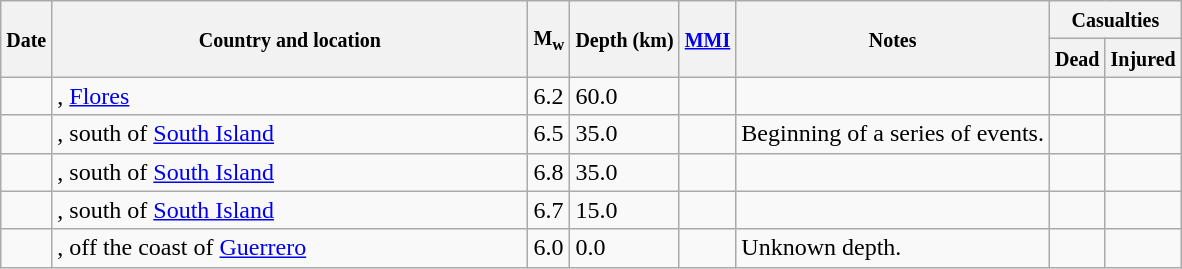<table class="wikitable sortable sort-under" style="border:1px black; margin-left:1em;">
<tr>
<th rowspan="2"><small>Date</small></th>
<th rowspan="2" style="width: 310px"><small>Country and location</small></th>
<th rowspan="2"><small>M<sub>w</sub></small></th>
<th rowspan="2"><small>Depth (km)</small></th>
<th rowspan="2"><small><a href='#'>MMI</a></small></th>
<th rowspan="2" class="unsortable"><small>Notes</small></th>
<th colspan="2"><small>Casualties</small></th>
</tr>
<tr>
<th><small>Dead</small></th>
<th><small>Injured</small></th>
</tr>
<tr>
<td></td>
<td>, <a href='#'>Flores</a></td>
<td>6.2</td>
<td>60.0</td>
<td></td>
<td></td>
<td></td>
<td></td>
</tr>
<tr>
<td></td>
<td>, south of <a href='#'>South Island</a></td>
<td>6.5</td>
<td>35.0</td>
<td></td>
<td>Beginning of a series of events.</td>
<td></td>
<td></td>
</tr>
<tr>
<td></td>
<td>, south of <a href='#'>South Island</a></td>
<td>6.8</td>
<td>35.0</td>
<td></td>
<td></td>
<td></td>
<td></td>
</tr>
<tr>
<td></td>
<td>, south of <a href='#'>South Island</a></td>
<td>6.7</td>
<td>15.0</td>
<td></td>
<td></td>
<td></td>
<td></td>
</tr>
<tr>
<td></td>
<td>, off the coast of <a href='#'>Guerrero</a></td>
<td>6.0</td>
<td>0.0</td>
<td></td>
<td>Unknown depth.</td>
<td></td>
<td></td>
</tr>
</table>
